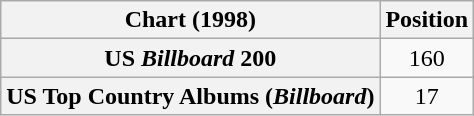<table class="wikitable sortable plainrowheaders" style="text-align:center">
<tr>
<th scope="col">Chart (1998)</th>
<th scope="col">Position</th>
</tr>
<tr>
<th scope="row">US <em>Billboard</em> 200</th>
<td>160</td>
</tr>
<tr>
<th scope="row">US Top Country Albums (<em>Billboard</em>)</th>
<td>17</td>
</tr>
</table>
